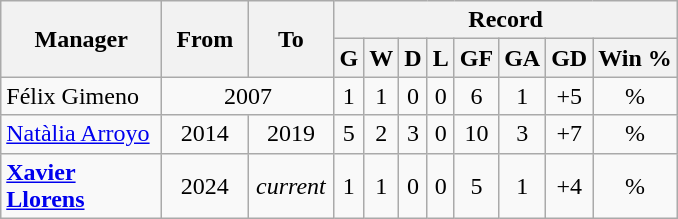<table class="wikitable" style="text-align: center">
<tr>
<th rowspan="2" style="width:100px;">Manager</th>
<th rowspan="2" style="width:50px;">From</th>
<th rowspan="2" style="width:50px;">To</th>
<th colspan="8">Record</th>
</tr>
<tr>
<th>G</th>
<th>W</th>
<th>D</th>
<th>L</th>
<th>GF</th>
<th>GA</th>
<th>GD</th>
<th>Win %</th>
</tr>
<tr>
<td style="text-align:left;">Félix Gimeno</td>
<td colspan=2 style="text-align:center;">2007</td>
<td>1</td>
<td>1</td>
<td>0</td>
<td>0</td>
<td>6</td>
<td>1</td>
<td>+5</td>
<td>%</td>
</tr>
<tr>
<td style="text-align:left;"><a href='#'>Natàlia Arroyo</a></td>
<td style="text-align:center;">2014</td>
<td align="center">2019</td>
<td>5</td>
<td>2</td>
<td>3</td>
<td>0</td>
<td>10</td>
<td>3</td>
<td>+7</td>
<td>%</td>
</tr>
<tr>
<td style="text-align:left;"><strong><a href='#'>Xavier Llorens</a></strong></td>
<td style="text-align:center;">2024</td>
<td align="center"><em>current</em></td>
<td>1</td>
<td>1</td>
<td>0</td>
<td>0</td>
<td>5</td>
<td>1</td>
<td>+4</td>
<td>%</td>
</tr>
</table>
